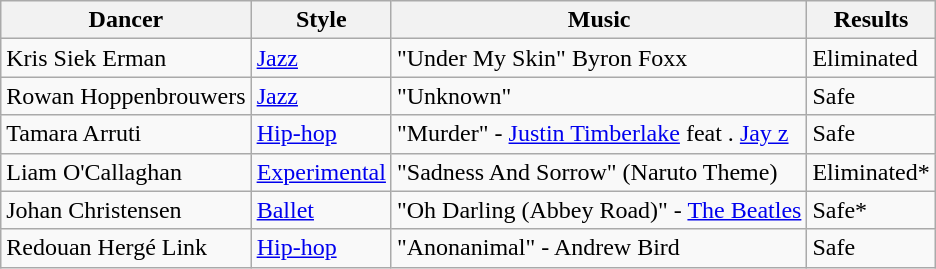<table Class =" wikitable">
<tr>
<th>Dancer</th>
<th>Style</th>
<th>Music</th>
<th>Results</th>
</tr>
<tr>
<td>Kris Siek Erman</td>
<td><a href='#'>Jazz</a></td>
<td>"Under My Skin" Byron Foxx</td>
<td>Eliminated</td>
</tr>
<tr>
<td>Rowan Hoppenbrouwers</td>
<td><a href='#'>Jazz</a></td>
<td>"Unknown"</td>
<td>Safe</td>
</tr>
<tr>
<td>Tamara Arruti</td>
<td><a href='#'>Hip-hop</a></td>
<td>"Murder" - <a href='#'>Justin Timberlake</a> feat . <a href='#'>Jay z</a></td>
<td>Safe</td>
</tr>
<tr>
<td>Liam O'Callaghan</td>
<td><a href='#'>Experimental</a></td>
<td>"Sadness And Sorrow" (Naruto Theme)</td>
<td>Eliminated*</td>
</tr>
<tr>
<td>Johan Christensen</td>
<td><a href='#'>Ballet</a></td>
<td>"Oh Darling (Abbey Road)" - <a href='#'>The Beatles</a></td>
<td>Safe*</td>
</tr>
<tr>
<td>Redouan Hergé Link</td>
<td><a href='#'>Hip-hop</a></td>
<td>"Anonanimal" - Andrew Bird</td>
<td>Safe</td>
</tr>
</table>
